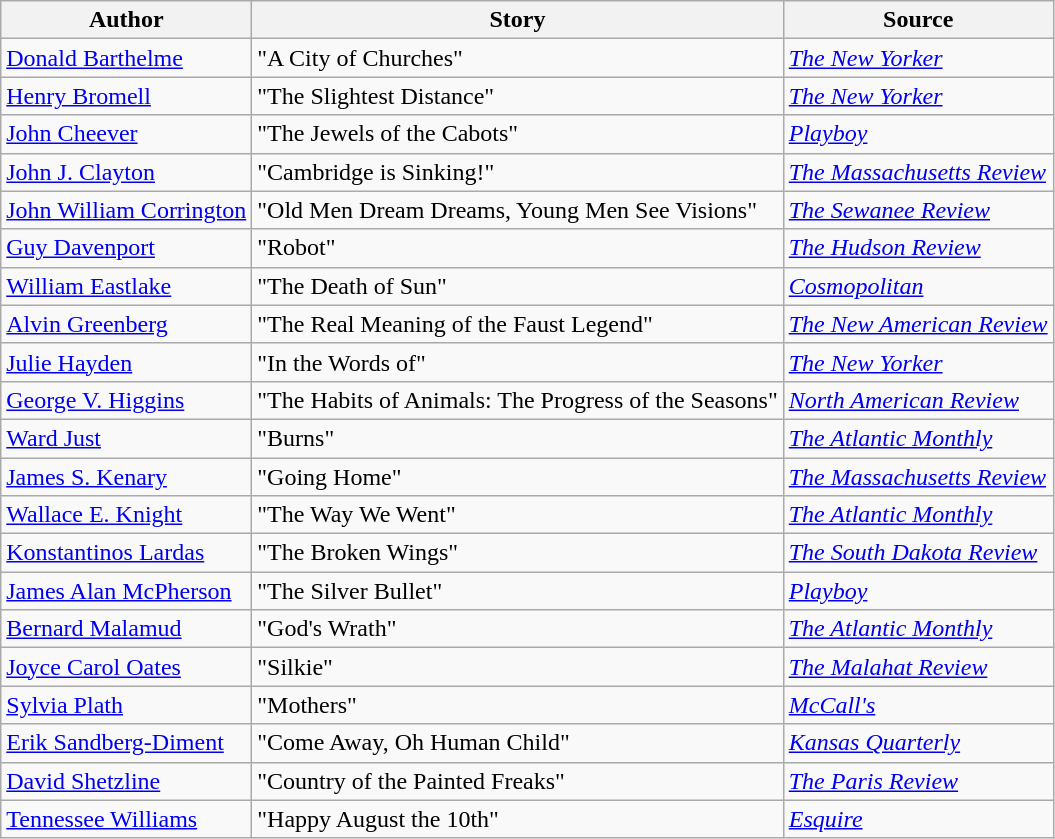<table class="wikitable">
<tr>
<th>Author</th>
<th>Story</th>
<th>Source</th>
</tr>
<tr>
<td><a href='#'>Donald Barthelme</a></td>
<td>"A City of Churches"</td>
<td><em><a href='#'>The New Yorker</a></em></td>
</tr>
<tr>
<td><a href='#'>Henry Bromell</a></td>
<td>"The Slightest Distance"</td>
<td><em><a href='#'>The New Yorker</a></em></td>
</tr>
<tr>
<td><a href='#'>John Cheever</a></td>
<td>"The Jewels of the Cabots"</td>
<td><em><a href='#'>Playboy</a></em></td>
</tr>
<tr>
<td><a href='#'>John J. Clayton</a></td>
<td>"Cambridge is Sinking!"</td>
<td><em><a href='#'>The Massachusetts Review</a></em></td>
</tr>
<tr>
<td><a href='#'>John William Corrington</a></td>
<td>"Old Men Dream Dreams, Young Men See Visions"</td>
<td><em><a href='#'>The Sewanee Review</a></em></td>
</tr>
<tr>
<td><a href='#'>Guy Davenport</a></td>
<td>"Robot"</td>
<td><em><a href='#'>The Hudson Review</a></em></td>
</tr>
<tr>
<td><a href='#'>William Eastlake</a></td>
<td>"The Death of Sun"</td>
<td><em><a href='#'>Cosmopolitan</a></em></td>
</tr>
<tr>
<td><a href='#'>Alvin Greenberg</a></td>
<td>"The Real Meaning of the Faust Legend"</td>
<td><em><a href='#'>The New American Review</a></em></td>
</tr>
<tr>
<td><a href='#'>Julie Hayden</a></td>
<td>"In the Words of"</td>
<td><em><a href='#'>The New Yorker</a></em></td>
</tr>
<tr>
<td><a href='#'>George V. Higgins</a></td>
<td>"The Habits of Animals: The Progress of the Seasons"</td>
<td><em><a href='#'>North American Review</a></em></td>
</tr>
<tr>
<td><a href='#'>Ward Just</a></td>
<td>"Burns"</td>
<td><em><a href='#'>The Atlantic Monthly</a></em></td>
</tr>
<tr>
<td><a href='#'>James S. Kenary</a></td>
<td>"Going Home"</td>
<td><em><a href='#'>The Massachusetts Review</a></em></td>
</tr>
<tr>
<td><a href='#'>Wallace E. Knight</a></td>
<td>"The Way We Went"</td>
<td><em><a href='#'>The Atlantic Monthly</a></em></td>
</tr>
<tr>
<td><a href='#'>Konstantinos Lardas</a></td>
<td>"The Broken Wings"</td>
<td><em><a href='#'>The South Dakota Review</a></em></td>
</tr>
<tr>
<td><a href='#'>James Alan McPherson</a></td>
<td>"The Silver Bullet"</td>
<td><em><a href='#'>Playboy</a></em></td>
</tr>
<tr>
<td><a href='#'>Bernard Malamud</a></td>
<td>"God's Wrath"</td>
<td><em><a href='#'>The Atlantic Monthly</a></em></td>
</tr>
<tr>
<td><a href='#'>Joyce Carol Oates</a></td>
<td>"Silkie"</td>
<td><em><a href='#'>The Malahat Review</a></em></td>
</tr>
<tr>
<td><a href='#'>Sylvia Plath</a></td>
<td>"Mothers"</td>
<td><em><a href='#'>McCall's</a></em></td>
</tr>
<tr>
<td><a href='#'>Erik Sandberg-Diment</a></td>
<td>"Come Away, Oh Human Child"</td>
<td><em><a href='#'>Kansas Quarterly</a></em></td>
</tr>
<tr>
<td><a href='#'>David Shetzline</a></td>
<td>"Country of the Painted Freaks"</td>
<td><em><a href='#'>The Paris Review</a></em></td>
</tr>
<tr>
<td><a href='#'>Tennessee Williams</a></td>
<td>"Happy August the 10th"</td>
<td><em><a href='#'>Esquire</a></em></td>
</tr>
</table>
